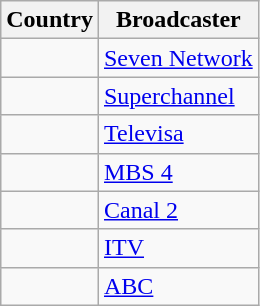<table class="wikitable">
<tr>
<th align=center>Country</th>
<th align=center>Broadcaster</th>
</tr>
<tr>
<td></td>
<td><a href='#'>Seven Network</a></td>
</tr>
<tr>
<td></td>
<td><a href='#'>Superchannel</a></td>
</tr>
<tr>
<td></td>
<td><a href='#'>Televisa</a></td>
</tr>
<tr>
<td></td>
<td><a href='#'>MBS 4</a></td>
</tr>
<tr>
<td></td>
<td><a href='#'>Canal 2</a></td>
</tr>
<tr>
<td></td>
<td><a href='#'>ITV</a></td>
</tr>
<tr>
<td></td>
<td><a href='#'>ABC</a></td>
</tr>
</table>
